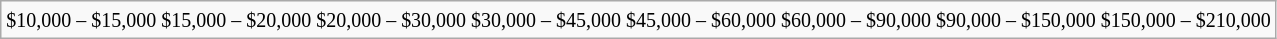<table class="wikitable">
<tr>
<td><small> $10,000 – $15,000  $15,000 – $20,000  $20,000 – $30,000  $30,000 – $45,000  $45,000 – $60,000  $60,000 – $90,000  $90,000 – $150,000  $150,000 – $210,000</small></td>
</tr>
</table>
